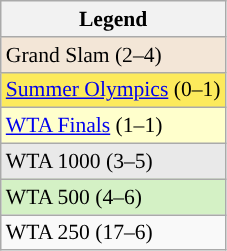<table class=wikitable style="font-size:90%">
<tr>
<th>Legend</th>
</tr>
<tr>
<td style="background:#f3e6d7;">Grand Slam (2–4)</td>
</tr>
<tr>
<td style="background:#fcea5c;"><a href='#'>Summer Olympics</a> (0–1)</td>
</tr>
<tr>
<td style="background:#ffc;"><a href='#'>WTA Finals</a> (1–1)</td>
</tr>
<tr>
<td style="background:#e9e9e9;">WTA 1000 (3–5)</td>
</tr>
<tr>
<td style="background:#d4f1c5;">WTA 500 (4–6)</td>
</tr>
<tr>
<td>WTA 250 (17–6)</td>
</tr>
</table>
